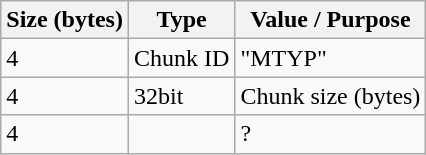<table class="wikitable">
<tr>
<th>Size (bytes)</th>
<th>Type</th>
<th>Value / Purpose</th>
</tr>
<tr>
<td>4</td>
<td>Chunk ID</td>
<td>"MTYP"</td>
</tr>
<tr>
<td>4</td>
<td>32bit</td>
<td>Chunk size (bytes)</td>
</tr>
<tr>
<td>4</td>
<td> </td>
<td>?</td>
</tr>
</table>
